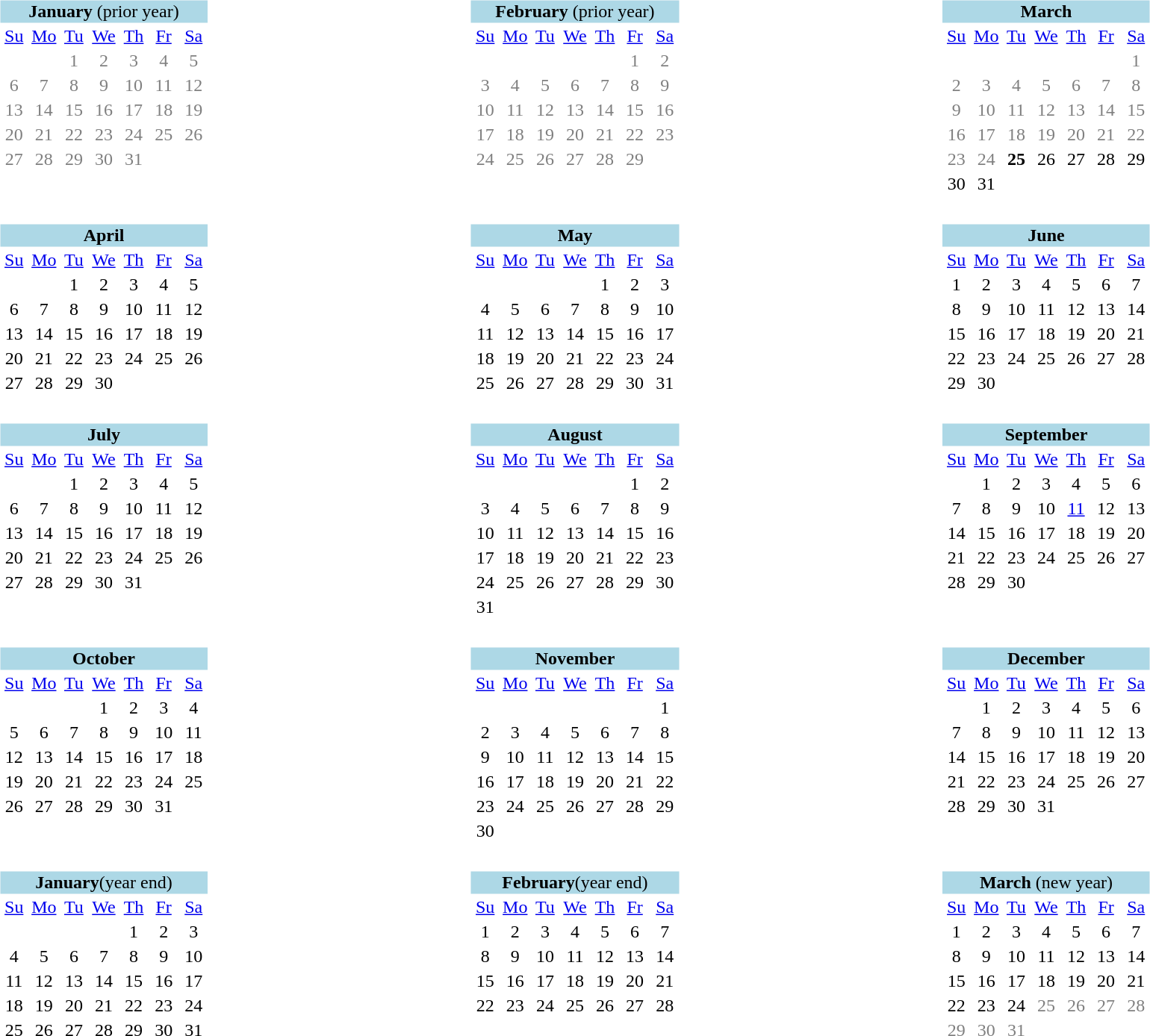<table width="100%" valign="top" style="text-align:center">
<tr>
<td valign="top" align="center"><br><table class="toccolours" style="margin-left: 1em; text-align:center;">
<tr style="background:lightblue;">
<td colspan="7"><strong>January</strong> (prior year)</td>
</tr>
<tr>
<td width="14%"><a href='#'>Su</a></td>
<td width="14%"><a href='#'>Mo</a></td>
<td width="14%"><a href='#'>Tu</a></td>
<td width="14%"><a href='#'>We</a></td>
<td width="14%"><a href='#'>Th</a></td>
<td width="14%"><a href='#'>Fr</a></td>
<td width="14%"><a href='#'>Sa</a></td>
</tr>
<tr style="color: gray;">
<td colspan="2"> </td>
<td>1</td>
<td>2</td>
<td>3</td>
<td>4</td>
<td>5</td>
</tr>
<tr style="color: gray;">
<td>6</td>
<td>7</td>
<td>8</td>
<td>9</td>
<td>10</td>
<td>11</td>
<td>12</td>
</tr>
<tr style="color: gray;">
<td>13</td>
<td>14</td>
<td>15</td>
<td>16</td>
<td>17</td>
<td>18</td>
<td>19</td>
</tr>
<tr style="color: gray;">
<td>20</td>
<td>21</td>
<td>22</td>
<td>23</td>
<td>24</td>
<td>25</td>
<td>26</td>
</tr>
<tr style="color: gray;">
<td>27</td>
<td>28</td>
<td>29</td>
<td>30</td>
<td>31</td>
<td> </td>
</tr>
</table>
</td>
<td valign="top" align="center"><br><table class="toccolours" style="margin-left:1em; text-align:center;">
<tr style="background:lightblue;">
<td colspan="7"><strong>February</strong>  (prior year)</td>
</tr>
<tr>
<td width="14%"><a href='#'>Su</a></td>
<td width="14%"><a href='#'>Mo</a></td>
<td width="14%"><a href='#'>Tu</a></td>
<td width="14%"><a href='#'>We</a></td>
<td width="14%"><a href='#'>Th</a></td>
<td width="14%"><a href='#'>Fr</a></td>
<td width="14%"><a href='#'>Sa</a></td>
</tr>
<tr style="color: gray;">
<td colspan="5"> </td>
<td>1</td>
<td>2</td>
</tr>
<tr style="color: gray;">
<td>3</td>
<td>4</td>
<td>5</td>
<td>6</td>
<td>7</td>
<td>8</td>
<td>9</td>
</tr>
<tr style="color: gray;">
<td>10</td>
<td>11</td>
<td>12</td>
<td>13</td>
<td>14</td>
<td>15</td>
<td>16</td>
</tr>
<tr style="color: gray;">
<td>17</td>
<td>18</td>
<td>19</td>
<td>20</td>
<td>21</td>
<td>22</td>
<td>23</td>
</tr>
<tr style="color: gray;">
<td>24</td>
<td>25</td>
<td>26</td>
<td>27</td>
<td>28</td>
<td>29</td>
</tr>
</table>
</td>
<td valign="top" align="center"><br><table class="toccolours" style="margin-left: 1em; text-align:center;">
<tr style="background:lightblue;">
<td colspan="7"><strong>March</strong></td>
</tr>
<tr>
<td width="14%"><a href='#'>Su</a></td>
<td width="14%"><a href='#'>Mo</a></td>
<td width="14%"><a href='#'>Tu</a></td>
<td width="14%"><a href='#'>We</a></td>
<td width="14%"><a href='#'>Th</a></td>
<td width="14%"><a href='#'>Fr</a></td>
<td width="14%"><a href='#'>Sa</a></td>
</tr>
<tr style="color: gray;">
<td colspan="6"> </td>
<td>1</td>
</tr>
<tr style="color: gray;">
<td>2</td>
<td>3</td>
<td>4</td>
<td>5</td>
<td>6</td>
<td>7</td>
<td>8</td>
</tr>
<tr style="color: gray;">
<td>9</td>
<td>10</td>
<td>11</td>
<td>12</td>
<td>13</td>
<td>14</td>
<td>15</td>
</tr>
<tr style="color: gray;">
<td>16</td>
<td>17</td>
<td>18</td>
<td>19</td>
<td>20</td>
<td>21</td>
<td>22</td>
</tr>
<tr style="color: black">
<td style="color: gray">23</td>
<td style="color: gray">24</td>
<td><strong>25</strong></td>
<td>26</td>
<td>27</td>
<td>28</td>
<td>29</td>
</tr>
<tr style="color: black">
<td>30</td>
<td>31</td>
<td colspan="5"> </td>
</tr>
</table>
</td>
</tr>
<tr>
<td valign="top" align="center"><br><table class="toccolours" style="margin-left: 1em; text-align:center;">
<tr style="background:lightblue;">
<td colspan="7"><strong>April</strong></td>
</tr>
<tr>
<td width="14%"><a href='#'>Su</a></td>
<td width="14%"><a href='#'>Mo</a></td>
<td width="14%"><a href='#'>Tu</a></td>
<td width="14%"><a href='#'>We</a></td>
<td width="14%"><a href='#'>Th</a></td>
<td width="14%"><a href='#'>Fr</a></td>
<td width="14%"><a href='#'>Sa</a></td>
</tr>
<tr>
<td colspan="2"> </td>
<td>1</td>
<td>2</td>
<td>3</td>
<td>4</td>
<td>5</td>
</tr>
<tr>
<td>6</td>
<td>7</td>
<td>8</td>
<td>9</td>
<td>10</td>
<td>11</td>
<td>12</td>
</tr>
<tr>
<td>13</td>
<td>14</td>
<td>15</td>
<td>16</td>
<td>17</td>
<td>18</td>
<td>19</td>
</tr>
<tr>
<td>20</td>
<td>21</td>
<td>22</td>
<td>23</td>
<td>24</td>
<td>25</td>
<td>26</td>
</tr>
<tr>
<td>27</td>
<td>28</td>
<td>29</td>
<td>30</td>
<td colspan="3"> </td>
</tr>
</table>
</td>
<td valign="top" align="center"><br><table class="toccolours" style="margin-left: 1em; text-align:center;">
<tr style="background:lightblue;">
<td colspan="7"><strong>May</strong></td>
</tr>
<tr>
<td width="14%"><a href='#'>Su</a></td>
<td width="14%"><a href='#'>Mo</a></td>
<td width="14%"><a href='#'>Tu</a></td>
<td width="14%"><a href='#'>We</a></td>
<td width="14%"><a href='#'>Th</a></td>
<td width="14%"><a href='#'>Fr</a></td>
<td width="14%"><a href='#'>Sa</a></td>
</tr>
<tr>
<td colspan="4"> </td>
<td>1</td>
<td>2</td>
<td>3</td>
</tr>
<tr>
<td>4</td>
<td>5</td>
<td>6</td>
<td>7</td>
<td>8</td>
<td>9</td>
<td>10</td>
</tr>
<tr>
<td>11</td>
<td>12</td>
<td>13</td>
<td>14</td>
<td>15</td>
<td>16</td>
<td>17</td>
</tr>
<tr>
<td>18</td>
<td>19</td>
<td>20</td>
<td>21</td>
<td>22</td>
<td>23</td>
<td>24</td>
</tr>
<tr>
<td>25</td>
<td>26</td>
<td>27</td>
<td>28</td>
<td>29</td>
<td>30</td>
<td>31</td>
</tr>
</table>
</td>
<td valign="top" align="center"><br><table class="toccolours" style="margin-left: 1em; text-align:center;">
<tr style="background:lightblue;">
<td colspan="7"><strong>June</strong></td>
</tr>
<tr>
<td width="14%"><a href='#'>Su</a></td>
<td width="14%"><a href='#'>Mo</a></td>
<td width="14%"><a href='#'>Tu</a></td>
<td width="14%"><a href='#'>We</a></td>
<td width="14%"><a href='#'>Th</a></td>
<td width="14%"><a href='#'>Fr</a></td>
<td width="14%"><a href='#'>Sa</a></td>
</tr>
<tr>
<td>1</td>
<td>2</td>
<td>3</td>
<td>4</td>
<td>5</td>
<td>6</td>
<td>7</td>
</tr>
<tr>
<td>8</td>
<td>9</td>
<td>10</td>
<td>11</td>
<td>12</td>
<td>13</td>
<td>14</td>
</tr>
<tr>
<td>15</td>
<td>16</td>
<td>17</td>
<td>18</td>
<td>19</td>
<td>20</td>
<td>21</td>
</tr>
<tr>
<td>22</td>
<td>23</td>
<td>24</td>
<td>25</td>
<td>26</td>
<td>27</td>
<td>28</td>
</tr>
<tr>
<td>29</td>
<td>30</td>
<td colspan="5"> </td>
</tr>
</table>
</td>
</tr>
<tr>
<td valign="top" align="center"><br><table class="toccolours" style="margin-left: 1em; text-align:center;">
<tr style="background:lightblue;">
<td colspan="7"><strong>July</strong></td>
</tr>
<tr>
<td width="14%"><a href='#'>Su</a></td>
<td width="14%"><a href='#'>Mo</a></td>
<td width="14%"><a href='#'>Tu</a></td>
<td width="14%"><a href='#'>We</a></td>
<td width="14%"><a href='#'>Th</a></td>
<td width="14%"><a href='#'>Fr</a></td>
<td width="14%"><a href='#'>Sa</a></td>
</tr>
<tr>
<td colspan="2"> </td>
<td>1</td>
<td>2</td>
<td>3</td>
<td>4</td>
<td>5</td>
</tr>
<tr>
<td>6</td>
<td>7</td>
<td>8</td>
<td>9</td>
<td>10</td>
<td>11</td>
<td>12</td>
</tr>
<tr>
<td>13</td>
<td>14</td>
<td>15</td>
<td>16</td>
<td>17</td>
<td>18</td>
<td>19</td>
</tr>
<tr>
<td>20</td>
<td>21</td>
<td>22</td>
<td>23</td>
<td>24</td>
<td>25</td>
<td>26</td>
</tr>
<tr>
<td>27</td>
<td>28</td>
<td>29</td>
<td>30</td>
<td>31</td>
</tr>
</table>
</td>
<td valign="top" align="center"><br><table class="toccolours" style="margin-left: 1em; text-align:center;">
<tr style="background:lightblue;">
<td colspan="7"><strong>August</strong></td>
</tr>
<tr>
<td width="14%"><a href='#'>Su</a></td>
<td width="14%"><a href='#'>Mo</a></td>
<td width="14%"><a href='#'>Tu</a></td>
<td width="14%"><a href='#'>We</a></td>
<td width="14%"><a href='#'>Th</a></td>
<td width="14%"><a href='#'>Fr</a></td>
<td width="14%"><a href='#'>Sa</a></td>
</tr>
<tr>
<td colspan="5"> </td>
<td>1</td>
<td>2</td>
</tr>
<tr>
<td>3</td>
<td>4</td>
<td>5</td>
<td>6</td>
<td>7</td>
<td>8</td>
<td>9</td>
</tr>
<tr>
<td>10</td>
<td>11</td>
<td>12</td>
<td>13</td>
<td>14</td>
<td>15</td>
<td>16</td>
</tr>
<tr>
<td>17</td>
<td>18</td>
<td>19</td>
<td>20</td>
<td>21</td>
<td>22</td>
<td>23</td>
</tr>
<tr>
<td>24</td>
<td>25</td>
<td>26</td>
<td>27</td>
<td>28</td>
<td>29</td>
<td>30</td>
</tr>
<tr>
<td>31</td>
<td colspan="6"> </td>
</tr>
</table>
</td>
<td valign="top" align="center"><br><table class="toccolours" style="margin-left: 1em; text-align:center;">
<tr style="background:lightblue;">
<td colspan="7"><strong>September</strong></td>
</tr>
<tr>
<td width="14%"><a href='#'>Su</a></td>
<td width="14%"><a href='#'>Mo</a></td>
<td width="14%"><a href='#'>Tu</a></td>
<td width="14%"><a href='#'>We</a></td>
<td width="14%"><a href='#'>Th</a></td>
<td width="14%"><a href='#'>Fr</a></td>
<td width="14%"><a href='#'>Sa</a></td>
</tr>
<tr>
<td> </td>
<td>1</td>
<td>2</td>
<td>3</td>
<td>4</td>
<td>5</td>
<td>6</td>
</tr>
<tr>
<td>7</td>
<td>8</td>
<td>9</td>
<td>10</td>
<td><a href='#'>11</a></td>
<td>12</td>
<td>13</td>
</tr>
<tr>
<td>14</td>
<td>15</td>
<td>16</td>
<td>17</td>
<td>18</td>
<td>19</td>
<td>20</td>
</tr>
<tr>
<td>21</td>
<td>22</td>
<td>23</td>
<td>24</td>
<td>25</td>
<td>26</td>
<td>27</td>
</tr>
<tr>
<td>28</td>
<td>29</td>
<td>30</td>
<td colspan="4"> </td>
</tr>
</table>
</td>
</tr>
<tr>
<td valign="top" align="center"><br><table class="toccolours" style="margin-left: 1em; text-align:center;">
<tr style="background:lightblue;">
<td colspan="7"><strong>October</strong></td>
</tr>
<tr>
<td width="14%"><a href='#'>Su</a></td>
<td width="14%"><a href='#'>Mo</a></td>
<td width="14%"><a href='#'>Tu</a></td>
<td width="14%"><a href='#'>We</a></td>
<td width="14%"><a href='#'>Th</a></td>
<td width="14%"><a href='#'>Fr</a></td>
<td width="14%"><a href='#'>Sa</a></td>
</tr>
<tr>
<td colspan="3"> </td>
<td>1</td>
<td>2</td>
<td>3</td>
<td>4</td>
</tr>
<tr>
<td>5</td>
<td>6</td>
<td>7</td>
<td>8</td>
<td>9</td>
<td>10</td>
<td>11</td>
</tr>
<tr>
<td>12</td>
<td>13</td>
<td>14</td>
<td>15</td>
<td>16</td>
<td>17</td>
<td>18</td>
</tr>
<tr>
<td>19</td>
<td>20</td>
<td>21</td>
<td>22</td>
<td>23</td>
<td>24</td>
<td>25</td>
</tr>
<tr>
<td>26</td>
<td>27</td>
<td>28</td>
<td>29</td>
<td>30</td>
<td>31</td>
<td> </td>
</tr>
<tr>
<td> </td>
</tr>
</table>
</td>
<td valign="top" align="center"><br><table class="toccolours" style="margin-left: 1em; text-align:center;">
<tr style="background:lightblue;">
<td colspan="7"><strong>November</strong></td>
</tr>
<tr>
<td width="14%"><a href='#'>Su</a></td>
<td width="14%"><a href='#'>Mo</a></td>
<td width="14%"><a href='#'>Tu</a></td>
<td width="14%"><a href='#'>We</a></td>
<td width="14%"><a href='#'>Th</a></td>
<td width="14%"><a href='#'>Fr</a></td>
<td width="14%"><a href='#'>Sa</a></td>
</tr>
<tr>
<td colspan="6"> </td>
<td>1</td>
</tr>
<tr>
<td>2</td>
<td>3</td>
<td>4</td>
<td>5</td>
<td>6</td>
<td>7</td>
<td>8</td>
</tr>
<tr>
<td>9</td>
<td>10</td>
<td>11</td>
<td>12</td>
<td>13</td>
<td>14</td>
<td>15</td>
</tr>
<tr>
<td>16</td>
<td>17</td>
<td>18</td>
<td>19</td>
<td>20</td>
<td>21</td>
<td>22</td>
</tr>
<tr>
<td>23</td>
<td>24</td>
<td>25</td>
<td>26</td>
<td>27</td>
<td>28</td>
<td>29</td>
</tr>
<tr>
<td>30</td>
<td colspan="5"> </td>
</tr>
</table>
</td>
<td valign="top" align="center"><br><table class="toccolours" style="margin-left: 1em; text-align:center;">
<tr style="background:lightblue;">
<td colspan="7"><strong>December</strong></td>
</tr>
<tr>
<td width="14%"><a href='#'>Su</a></td>
<td width="14%"><a href='#'>Mo</a></td>
<td width="14%"><a href='#'>Tu</a></td>
<td width="14%"><a href='#'>We</a></td>
<td width="14%"><a href='#'>Th</a></td>
<td width="14%"><a href='#'>Fr</a></td>
<td width="14%"><a href='#'>Sa</a></td>
</tr>
<tr>
<td> </td>
<td>1</td>
<td>2</td>
<td>3</td>
<td>4</td>
<td>5</td>
<td>6</td>
</tr>
<tr>
<td>7</td>
<td>8</td>
<td>9</td>
<td>10</td>
<td>11</td>
<td>12</td>
<td>13</td>
</tr>
<tr>
<td>14</td>
<td>15</td>
<td>16</td>
<td>17</td>
<td>18</td>
<td>19</td>
<td>20</td>
</tr>
<tr>
<td>21</td>
<td>22</td>
<td>23</td>
<td>24</td>
<td>25</td>
<td>26</td>
<td>27</td>
</tr>
<tr>
<td>28</td>
<td>29</td>
<td>30</td>
<td>31</td>
<td colspan="3"> </td>
</tr>
<tr>
<td> </td>
</tr>
</table>
</td>
</tr>
<tr>
<td valign="top" align="center"><br><table class="toccolours" style="margin-left: 1em; text-align:center;">
<tr style="background:lightblue;">
<td colspan="7"><strong>January</strong>(year end)</td>
</tr>
<tr>
<td width="14%"><a href='#'>Su</a></td>
<td width="14%"><a href='#'>Mo</a></td>
<td width="14%"><a href='#'>Tu</a></td>
<td width="14%"><a href='#'>We</a></td>
<td width="14%"><a href='#'>Th</a></td>
<td width="14%"><a href='#'>Fr</a></td>
<td width="14%"><a href='#'>Sa</a></td>
</tr>
<tr>
<td colspan="4"> </td>
<td>1</td>
<td>2</td>
<td>3</td>
</tr>
<tr>
<td>4</td>
<td>5</td>
<td>6</td>
<td>7</td>
<td>8</td>
<td>9</td>
<td>10</td>
</tr>
<tr>
<td>11</td>
<td>12</td>
<td>13</td>
<td>14</td>
<td>15</td>
<td>16</td>
<td>17</td>
</tr>
<tr>
<td>18</td>
<td>19</td>
<td>20</td>
<td>21</td>
<td>22</td>
<td>23</td>
<td>24</td>
</tr>
<tr>
<td>25</td>
<td>26</td>
<td>27</td>
<td>28</td>
<td>29</td>
<td>30</td>
<td>31</td>
</tr>
</table>
</td>
<td valign="top" align="center"><br><table class="toccolours" style="margin-left: 1em; text-align:center;">
<tr style="background:lightblue;">
<td colspan="7"><strong>February</strong>(year end)</td>
</tr>
<tr>
<td width="14%"><a href='#'>Su</a></td>
<td width="14%"><a href='#'>Mo</a></td>
<td width="14%"><a href='#'>Tu</a></td>
<td width="14%"><a href='#'>We</a></td>
<td width="14%"><a href='#'>Th</a></td>
<td width="14%"><a href='#'>Fr</a></td>
<td width="14%"><a href='#'>Sa</a></td>
</tr>
<tr>
<td>1</td>
<td>2</td>
<td>3</td>
<td>4</td>
<td>5</td>
<td>6</td>
<td>7</td>
</tr>
<tr>
<td>8</td>
<td>9</td>
<td>10</td>
<td>11</td>
<td>12</td>
<td>13</td>
<td>14</td>
</tr>
<tr>
<td>15</td>
<td>16</td>
<td>17</td>
<td>18</td>
<td>19</td>
<td>20</td>
<td>21</td>
</tr>
<tr>
<td>22</td>
<td>23</td>
<td>24</td>
<td>25</td>
<td>26</td>
<td>27</td>
<td>28</td>
</tr>
<tr>
<td colspan="7"> </td>
</tr>
</table>
</td>
<td valign="top" align="center"><br><table class="toccolours" style="margin-left: 1em; text-align:center;">
<tr style="background:lightblue;">
<td colspan="7"><strong>March</strong> (new year)</td>
</tr>
<tr>
<td width="14%"><a href='#'>Su</a></td>
<td width="14%"><a href='#'>Mo</a></td>
<td width="14%"><a href='#'>Tu</a></td>
<td width="14%"><a href='#'>We</a></td>
<td width="14%"><a href='#'>Th</a></td>
<td width="14%"><a href='#'>Fr</a></td>
<td width="14%"><a href='#'>Sa</a></td>
</tr>
<tr>
<td>1</td>
<td>2</td>
<td>3</td>
<td>4</td>
<td>5</td>
<td>6</td>
<td>7</td>
</tr>
<tr>
<td>8</td>
<td>9</td>
<td>10</td>
<td>11</td>
<td>12</td>
<td>13</td>
<td>14</td>
</tr>
<tr>
<td>15</td>
<td>16</td>
<td>17</td>
<td>18</td>
<td>19</td>
<td>20</td>
<td>21</td>
</tr>
<tr style="color: gray;">
<td style="color: black">22</td>
<td style="color: black">23</td>
<td style="color: black">24</td>
<td>25</td>
<td>26</td>
<td>27</td>
<td>28</td>
</tr>
<tr style="color: gray;">
<td>29</td>
<td>30</td>
<td>31</td>
<td colspan="5"> </td>
</tr>
</table>
</td>
</tr>
</table>
